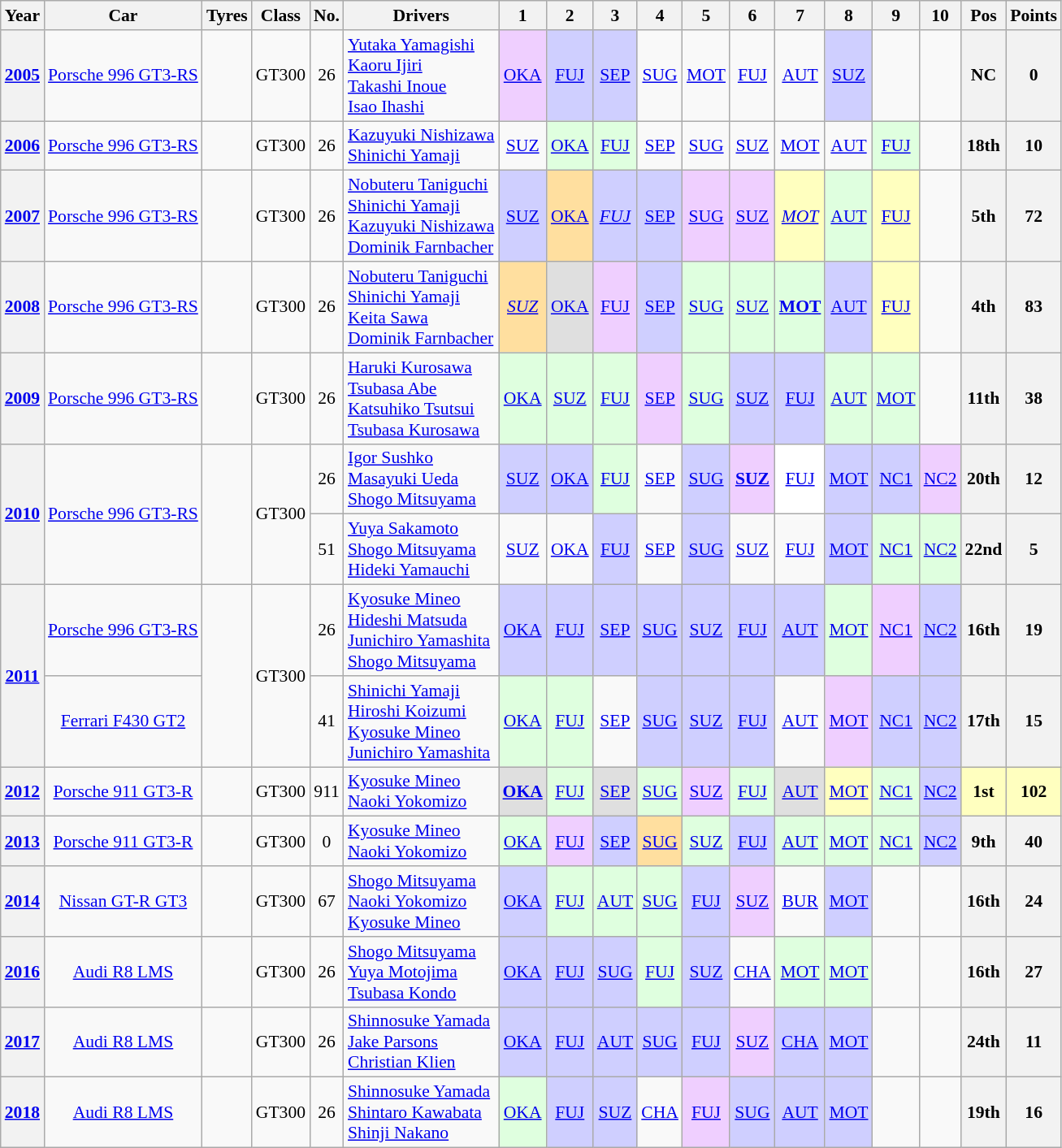<table class="wikitable" style="text-align:center; font-size:90%">
<tr>
<th>Year</th>
<th>Car</th>
<th>Tyres</th>
<th>Class</th>
<th>No.</th>
<th>Drivers</th>
<th>1</th>
<th>2</th>
<th>3</th>
<th>4</th>
<th>5</th>
<th>6</th>
<th>7</th>
<th>8</th>
<th>9</th>
<th>10</th>
<th>Pos</th>
<th>Points</th>
</tr>
<tr>
<th><a href='#'>2005</a></th>
<td><a href='#'>Porsche 996 GT3-RS</a></td>
<td></td>
<td>GT300</td>
<td>26</td>
<td align="left"> <a href='#'>Yutaka Yamagishi</a><br> <a href='#'>Kaoru Ijiri</a><br> <a href='#'>Takashi Inoue</a><br> <a href='#'>Isao Ihashi</a></td>
<td style="background:#efcfff;"><a href='#'>OKA</a><br></td>
<td style="background:#cfcfff;"><a href='#'>FUJ</a><br></td>
<td style="background:#cfcfff;"><a href='#'>SEP</a><br></td>
<td><a href='#'>SUG</a></td>
<td><a href='#'>MOT</a></td>
<td><a href='#'>FUJ</a></td>
<td><a href='#'>AUT</a></td>
<td style="background:#cfcfff;"><a href='#'>SUZ</a><br></td>
<td></td>
<td></td>
<th>NC</th>
<th>0</th>
</tr>
<tr>
<th><a href='#'>2006</a></th>
<td><a href='#'>Porsche 996 GT3-RS</a></td>
<td></td>
<td>GT300</td>
<td>26</td>
<td align="left"> <a href='#'>Kazuyuki Nishizawa</a><br> <a href='#'>Shinichi Yamaji</a></td>
<td><a href='#'>SUZ</a></td>
<td style="background:#dfffdf;"><a href='#'>OKA</a><br></td>
<td style="background:#dfffdf;"><a href='#'>FUJ</a><br></td>
<td><a href='#'>SEP</a></td>
<td><a href='#'>SUG</a></td>
<td><a href='#'>SUZ</a></td>
<td><a href='#'>MOT</a></td>
<td><a href='#'>AUT</a></td>
<td style="background:#dfffdf;"><a href='#'>FUJ</a><br></td>
<td></td>
<th>18th</th>
<th>10</th>
</tr>
<tr>
<th><a href='#'>2007</a></th>
<td><a href='#'>Porsche 996 GT3-RS</a></td>
<td></td>
<td>GT300</td>
<td>26</td>
<td align="left"> <a href='#'>Nobuteru Taniguchi</a><br> <a href='#'>Shinichi Yamaji</a><br> <a href='#'>Kazuyuki Nishizawa</a><br> <a href='#'>Dominik Farnbacher</a></td>
<td style="background:#cfcfff;"><a href='#'>SUZ</a><br></td>
<td style="background:#ffdf9f;"><a href='#'>OKA</a><br></td>
<td style="background:#cfcfff;"><a href='#'><em>FUJ</em></a><br></td>
<td style="background:#cfcfff;"><a href='#'>SEP</a><br></td>
<td style="background:#efcfff;"><a href='#'>SUG</a><br></td>
<td style="background:#efcfff;"><a href='#'>SUZ</a><br></td>
<td style="background:#ffffbf;"><a href='#'><em>MOT</em></a><br></td>
<td style="background:#dfffdf;"><a href='#'>AUT</a><br></td>
<td style="background:#ffffbf;"><a href='#'>FUJ</a><br></td>
<td></td>
<th>5th</th>
<th>72</th>
</tr>
<tr>
<th><a href='#'>2008</a></th>
<td><a href='#'>Porsche 996 GT3-RS</a></td>
<td></td>
<td>GT300</td>
<td>26</td>
<td align="left"> <a href='#'>Nobuteru Taniguchi</a><br> <a href='#'>Shinichi Yamaji</a><br> <a href='#'>Keita Sawa</a><br> <a href='#'>Dominik Farnbacher</a></td>
<td style="background:#ffdf9f;"><a href='#'><em>SUZ</em></a><br></td>
<td style="background:#dfdfdf;"><a href='#'>OKA</a><br></td>
<td style="background:#efcfff;"><a href='#'>FUJ</a><br></td>
<td style="background:#cfcfff;"><a href='#'>SEP</a><br></td>
<td style="background:#dfffdf;"><a href='#'>SUG</a><br></td>
<td style="background:#dfffdf;"><a href='#'>SUZ</a><br></td>
<td style="background:#dfffdf;"><a href='#'><strong>MOT</strong></a><br></td>
<td style="background:#cfcfff;"><a href='#'>AUT</a><br></td>
<td style="background:#ffffbf;"><a href='#'>FUJ</a><br></td>
<td></td>
<th>4th</th>
<th>83</th>
</tr>
<tr>
<th><a href='#'>2009</a></th>
<td><a href='#'>Porsche 996 GT3-RS</a></td>
<td></td>
<td>GT300</td>
<td>26</td>
<td align="left"> <a href='#'>Haruki Kurosawa</a><br> <a href='#'>Tsubasa Abe</a><br> <a href='#'>Katsuhiko Tsutsui</a><br> <a href='#'>Tsubasa Kurosawa</a></td>
<td style="background:#dfffdf;"><a href='#'>OKA</a><br></td>
<td style="background:#dfffdf;"><a href='#'>SUZ</a><br></td>
<td style="background:#dfffdf;"><a href='#'>FUJ</a><br></td>
<td style="background:#efcfff;"><a href='#'>SEP</a><br></td>
<td style="background:#dfffdf;"><a href='#'>SUG</a><br></td>
<td style="background:#cfcfff;"><a href='#'>SUZ</a><br></td>
<td style="background:#cfcfff;"><a href='#'>FUJ</a><br></td>
<td style="background:#dfffdf;"><a href='#'>AUT</a><br></td>
<td style="background:#dfffdf;"><a href='#'>MOT</a><br></td>
<td></td>
<th>11th</th>
<th>38</th>
</tr>
<tr>
<th rowspan="2"><a href='#'>2010</a></th>
<td rowspan="2"><a href='#'>Porsche 996 GT3-RS</a></td>
<td rowspan="2"></td>
<td rowspan="2">GT300</td>
<td>26</td>
<td align="left"> <a href='#'>Igor Sushko</a><br> <a href='#'>Masayuki Ueda</a><br> <a href='#'>Shogo Mitsuyama</a></td>
<td style="background:#cfcfff;"><a href='#'>SUZ</a><br></td>
<td style="background:#cfcfff;"><a href='#'>OKA</a><br></td>
<td style="background:#dfffdf;"><a href='#'>FUJ</a><br></td>
<td><a href='#'>SEP</a></td>
<td style="background:#cfcfff;"><a href='#'>SUG</a><br></td>
<td style="background:#efcfff;"><a href='#'><strong>SUZ</strong></a><br></td>
<td style="background:#fff;"><a href='#'>FUJ</a><br></td>
<td style="background:#cfcfff;"><a href='#'>MOT</a><br></td>
<td style="background:#cfcfff;"><a href='#'>NC1</a><br></td>
<td style="background:#efcfff;"><a href='#'>NC2</a><br></td>
<th>20th</th>
<th>12</th>
</tr>
<tr>
<td>51</td>
<td align="left"> <a href='#'>Yuya Sakamoto</a><br> <a href='#'>Shogo Mitsuyama</a><br> <a href='#'>Hideki Yamauchi</a></td>
<td><a href='#'>SUZ</a></td>
<td><a href='#'>OKA</a></td>
<td style="background:#cfcfff;"><a href='#'>FUJ</a><br></td>
<td><a href='#'>SEP</a></td>
<td style="background:#cfcfff;"><a href='#'>SUG</a><br></td>
<td><a href='#'>SUZ</a></td>
<td><a href='#'>FUJ</a><br></td>
<td style="background:#cfcfff;"><a href='#'>MOT</a><br></td>
<td style="background:#dfffdf;"><a href='#'>NC1</a><br></td>
<td style="background:#dfffdf;"><a href='#'>NC2</a><br></td>
<th>22nd</th>
<th>5</th>
</tr>
<tr>
<th rowspan="2"><a href='#'>2011</a></th>
<td><a href='#'>Porsche 996 GT3-RS</a></td>
<td rowspan="2"></td>
<td rowspan="2">GT300</td>
<td>26</td>
<td align="left"> <a href='#'>Kyosuke Mineo</a><br> <a href='#'>Hideshi Matsuda</a><br> <a href='#'>Junichiro Yamashita</a><br> <a href='#'>Shogo Mitsuyama</a></td>
<td style="background:#cfcfff;"><a href='#'>OKA</a><br></td>
<td style="background:#cfcfff;"><a href='#'>FUJ</a><br></td>
<td style="background:#cfcfff;"><a href='#'>SEP</a><br></td>
<td style="background:#cfcfff;"><a href='#'>SUG</a><br></td>
<td style="background:#cfcfff;"><a href='#'>SUZ</a><br></td>
<td style="background:#cfcfff;"><a href='#'>FUJ</a><br></td>
<td style="background:#cfcfff;"><a href='#'>AUT</a><br></td>
<td style="background:#dfffdf;"><a href='#'>MOT</a><br></td>
<td style="background:#efcfff;"><a href='#'>NC1</a><br></td>
<td style="background:#cfcfff;"><a href='#'>NC2</a><br></td>
<th>16th</th>
<th>19</th>
</tr>
<tr>
<td><a href='#'>Ferrari F430 GT2</a></td>
<td>41</td>
<td align="left"> <a href='#'>Shinichi Yamaji</a><br> <a href='#'>Hiroshi Koizumi</a><br> <a href='#'>Kyosuke Mineo</a><br> <a href='#'>Junichiro Yamashita</a></td>
<td style="background:#dfffdf;"><a href='#'>OKA</a><br></td>
<td style="background:#dfffdf;"><a href='#'>FUJ</a><br></td>
<td><a href='#'>SEP</a></td>
<td style="background:#cfcfff;"><a href='#'>SUG</a><br></td>
<td style="background:#cfcfff;"><a href='#'>SUZ</a><br></td>
<td style="background:#cfcfff;"><a href='#'>FUJ</a><br></td>
<td><a href='#'>AUT</a></td>
<td style="background:#efcfff;"><a href='#'>MOT</a><br></td>
<td style="background:#cfcfff;"><a href='#'>NC1</a><br></td>
<td style="background:#cfcfff;"><a href='#'>NC2</a><br></td>
<th>17th</th>
<th>15</th>
</tr>
<tr>
<th><a href='#'>2012</a></th>
<td><a href='#'>Porsche 911 GT3-R</a></td>
<td></td>
<td>GT300</td>
<td>911</td>
<td align="left"> <a href='#'>Kyosuke Mineo</a><br> <a href='#'>Naoki Yokomizo</a></td>
<td style="background:#dfdfdf;"><a href='#'><strong>OKA</strong></a><br></td>
<td style="background:#dfffdf;"><a href='#'>FUJ</a><br></td>
<td style="background:#dfdfdf;"><a href='#'>SEP</a><br></td>
<td style="background:#dfffdf;"><a href='#'>SUG</a><br></td>
<td style="background:#efcfff;"><a href='#'>SUZ</a><br></td>
<td style="background:#dfffdf;"><a href='#'>FUJ</a><br></td>
<td style="background:#dfdfdf;"><a href='#'>AUT</a><br></td>
<td style="background:#ffffbf;"><a href='#'>MOT</a><br></td>
<td style="background:#dfffdf;"><a href='#'>NC1</a><br></td>
<td style="background:#cfcfff;"><a href='#'>NC2</a><br></td>
<td style="background:#ffffbf;"><strong>1st</strong></td>
<td style="background:#ffffbf;"><strong>102</strong></td>
</tr>
<tr>
<th><a href='#'>2013</a></th>
<td><a href='#'>Porsche 911 GT3-R</a></td>
<td></td>
<td>GT300</td>
<td>0</td>
<td align="left"> <a href='#'>Kyosuke Mineo</a><br> <a href='#'>Naoki Yokomizo</a></td>
<td style="background:#dfffdf;"><a href='#'>OKA</a><br></td>
<td style="background:#efcfff;"><a href='#'>FUJ</a><br></td>
<td style="background:#cfcfff;"><a href='#'>SEP</a><br></td>
<td style="background:#ffdf9f;"><a href='#'>SUG</a><br></td>
<td style="background:#dfffdf;"><a href='#'>SUZ</a><br></td>
<td style="background:#cfcfff;"><a href='#'>FUJ</a><br></td>
<td style="background:#dfffdf;"><a href='#'>AUT</a><br></td>
<td style="background:#dfffdf;"><a href='#'>MOT</a><br></td>
<td style="background:#dfffdf;"><a href='#'>NC1</a><br></td>
<td style="background:#cfcfff;"><a href='#'>NC2</a><br></td>
<th>9th</th>
<th>40</th>
</tr>
<tr>
<th><a href='#'>2014</a></th>
<td><a href='#'>Nissan GT-R GT3</a></td>
<td></td>
<td>GT300</td>
<td>67</td>
<td align="left"> <a href='#'>Shogo Mitsuyama</a><br> <a href='#'>Naoki Yokomizo</a><br> <a href='#'>Kyosuke Mineo</a></td>
<td style="background:#cfcfff;"><a href='#'>OKA</a><br></td>
<td style="background:#dfffdf;"><a href='#'>FUJ</a><br></td>
<td style="background:#dfffdf;"><a href='#'>AUT</a><br></td>
<td style="background:#dfffdf;"><a href='#'>SUG</a><br></td>
<td style="background:#cfcfff;"><a href='#'>FUJ</a><br></td>
<td style="background:#efcfff;"><a href='#'>SUZ</a><br></td>
<td><a href='#'>BUR</a></td>
<td style="background:#cfcfff;"><a href='#'>MOT</a><br></td>
<td></td>
<td></td>
<th>16th</th>
<th>24</th>
</tr>
<tr>
<th><a href='#'>2016</a></th>
<td><a href='#'>Audi R8 LMS</a></td>
<td></td>
<td>GT300</td>
<td>26</td>
<td align="left"> <a href='#'>Shogo Mitsuyama</a><br> <a href='#'>Yuya Motojima</a><br> <a href='#'>Tsubasa Kondo</a></td>
<td style="background:#cfcfff;"><a href='#'>OKA</a><br></td>
<td style="background:#cfcfff;"><a href='#'>FUJ</a><br></td>
<td style="background:#cfcfff;"><a href='#'>SUG</a><br></td>
<td style="background:#dfffdf;"><a href='#'>FUJ</a><br></td>
<td style="background:#cfcfff;"><a href='#'>SUZ</a><br></td>
<td><a href='#'>CHA</a></td>
<td style="background:#dfffdf;"><a href='#'>MOT</a><br></td>
<td style="background:#dfffdf;"><a href='#'>MOT</a><br></td>
<td></td>
<td></td>
<th>16th</th>
<th>27</th>
</tr>
<tr>
<th><a href='#'>2017</a></th>
<td><a href='#'>Audi R8 LMS</a></td>
<td></td>
<td>GT300</td>
<td>26</td>
<td align="left"> <a href='#'>Shinnosuke Yamada</a><br> <a href='#'>Jake Parsons</a><br> <a href='#'>Christian Klien</a></td>
<td style="background:#cfcfff;"><a href='#'>OKA</a><br></td>
<td style="background:#cfcfff;"><a href='#'>FUJ</a><br></td>
<td style="background:#cfcfff;"><a href='#'>AUT</a><br></td>
<td style="background:#cfcfff;"><a href='#'>SUG</a><br></td>
<td style="background:#cfcfff;"><a href='#'>FUJ</a><br></td>
<td style="background:#efcfff;"><a href='#'>SUZ</a><br></td>
<td style="background:#cfcfff;"><a href='#'>CHA</a><br></td>
<td style="background:#cfcfff;"><a href='#'>MOT</a><br></td>
<td></td>
<td></td>
<th>24th</th>
<th>11</th>
</tr>
<tr>
<th><a href='#'>2018</a></th>
<td><a href='#'>Audi R8 LMS</a></td>
<td></td>
<td>GT300</td>
<td>26</td>
<td align="left"> <a href='#'>Shinnosuke Yamada</a><br> <a href='#'>Shintaro Kawabata</a><br> <a href='#'>Shinji Nakano</a></td>
<td style="background:#dfffdf;"><a href='#'>OKA</a><br></td>
<td style="background:#cfcfff;"><a href='#'>FUJ</a><br></td>
<td style="background:#cfcfff;"><a href='#'>SUZ</a><br></td>
<td><a href='#'>CHA</a></td>
<td style="background:#efcfff;"><a href='#'>FUJ</a><br></td>
<td style="background:#cfcfff;"><a href='#'>SUG</a><br></td>
<td style="background:#cfcfff;"><a href='#'>AUT</a><br></td>
<td style="background:#cfcfff;"><a href='#'>MOT</a><br></td>
<td></td>
<td></td>
<th>19th</th>
<th>16</th>
</tr>
</table>
